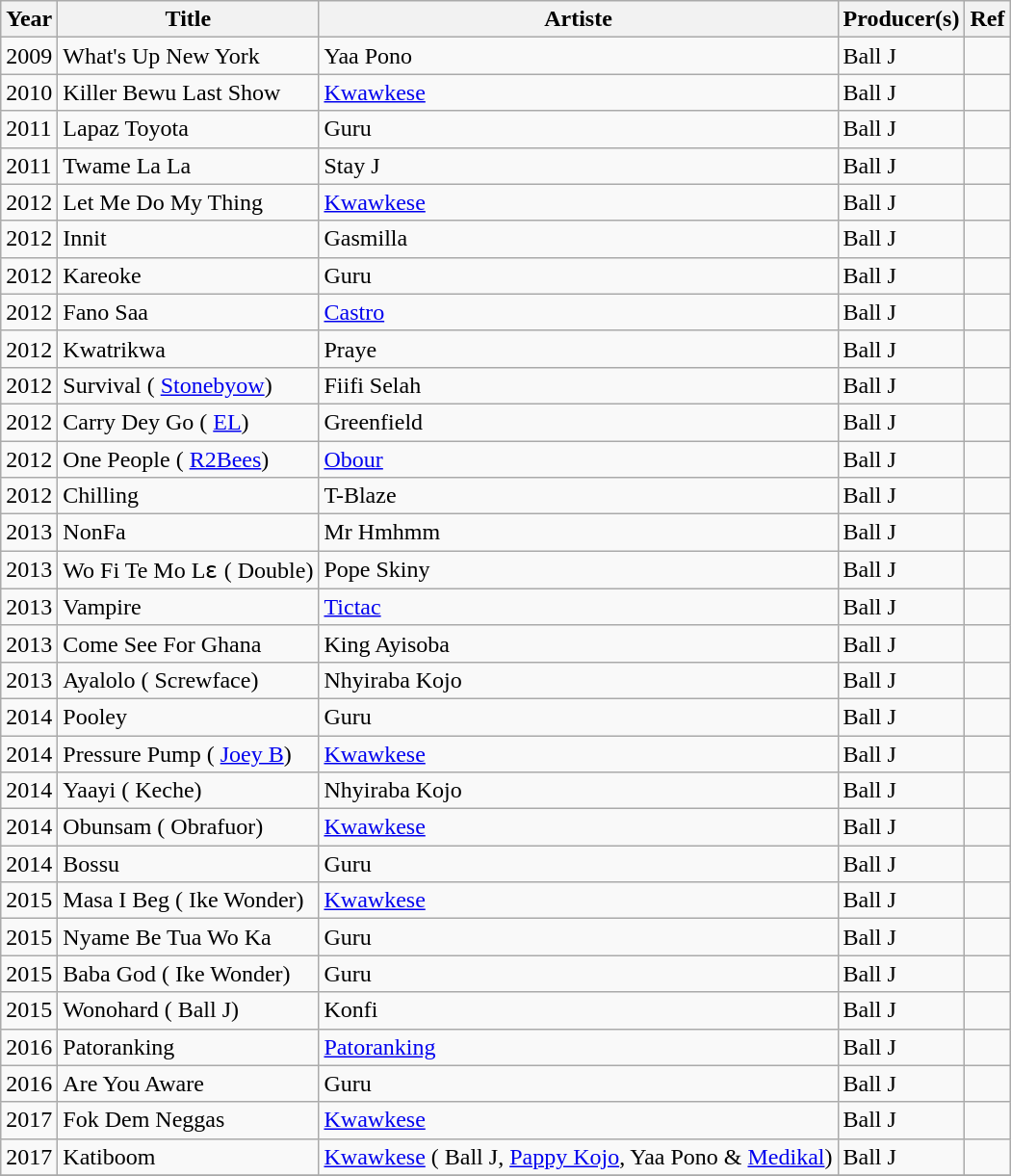<table class="wikitable">
<tr>
<th>Year</th>
<th>Title</th>
<th>Artiste</th>
<th>Producer(s)</th>
<th>Ref</th>
</tr>
<tr>
<td>2009</td>
<td>What's Up New York</td>
<td>Yaa Pono</td>
<td>Ball J</td>
<td></td>
</tr>
<tr>
<td>2010</td>
<td>Killer Bewu Last Show</td>
<td><a href='#'>Kwawkese</a></td>
<td>Ball J</td>
<td></td>
</tr>
<tr>
<td>2011</td>
<td>Lapaz Toyota</td>
<td>Guru</td>
<td>Ball J</td>
<td></td>
</tr>
<tr>
<td>2011</td>
<td>Twame La La</td>
<td>Stay J</td>
<td>Ball J</td>
<td></td>
</tr>
<tr>
<td>2012</td>
<td>Let Me Do My Thing</td>
<td><a href='#'>Kwawkese</a></td>
<td>Ball J</td>
<td></td>
</tr>
<tr>
<td>2012</td>
<td>Innit</td>
<td>Gasmilla</td>
<td>Ball J</td>
<td></td>
</tr>
<tr>
<td>2012</td>
<td>Kareoke</td>
<td>Guru</td>
<td>Ball J</td>
<td></td>
</tr>
<tr>
<td>2012</td>
<td>Fano Saa</td>
<td><a href='#'>Castro</a></td>
<td>Ball J</td>
<td></td>
</tr>
<tr>
<td>2012</td>
<td>Kwatrikwa</td>
<td>Praye</td>
<td>Ball J</td>
<td></td>
</tr>
<tr>
<td>2012</td>
<td>Survival ( <a href='#'>Stonebyow</a>)</td>
<td>Fiifi Selah</td>
<td>Ball J</td>
<td></td>
</tr>
<tr>
<td>2012</td>
<td>Carry Dey Go ( <a href='#'>EL</a>)</td>
<td>Greenfield</td>
<td>Ball J</td>
<td></td>
</tr>
<tr>
<td>2012</td>
<td>One People ( <a href='#'>R2Bees</a>)</td>
<td><a href='#'>Obour</a></td>
<td>Ball J</td>
<td></td>
</tr>
<tr>
<td>2012</td>
<td>Chilling</td>
<td>T-Blaze</td>
<td>Ball J</td>
<td></td>
</tr>
<tr>
<td>2013</td>
<td>NonFa</td>
<td>Mr Hmhmm</td>
<td>Ball J</td>
<td></td>
</tr>
<tr>
<td>2013</td>
<td>Wo Fi Te Mo Lɛ ( Double)</td>
<td>Pope Skiny</td>
<td>Ball J</td>
<td></td>
</tr>
<tr>
<td>2013</td>
<td>Vampire</td>
<td><a href='#'>Tictac</a></td>
<td>Ball J</td>
<td></td>
</tr>
<tr>
<td>2013</td>
<td>Come See For Ghana</td>
<td>King Ayisoba</td>
<td>Ball J</td>
<td></td>
</tr>
<tr>
<td>2013</td>
<td>Ayalolo ( Screwface)</td>
<td>Nhyiraba Kojo</td>
<td>Ball J</td>
<td></td>
</tr>
<tr>
<td>2014</td>
<td>Pooley</td>
<td>Guru</td>
<td>Ball J</td>
<td></td>
</tr>
<tr>
<td>2014</td>
<td>Pressure Pump ( <a href='#'>Joey B</a>)</td>
<td><a href='#'>Kwawkese</a></td>
<td>Ball J</td>
<td></td>
</tr>
<tr>
<td>2014</td>
<td>Yaayi ( Keche)</td>
<td>Nhyiraba Kojo</td>
<td>Ball J</td>
<td></td>
</tr>
<tr>
<td>2014</td>
<td>Obunsam ( Obrafuor)</td>
<td><a href='#'>Kwawkese</a></td>
<td>Ball J</td>
<td></td>
</tr>
<tr>
<td>2014</td>
<td>Bossu</td>
<td>Guru</td>
<td>Ball J</td>
<td></td>
</tr>
<tr>
<td>2015</td>
<td>Masa I Beg ( Ike Wonder)</td>
<td><a href='#'>Kwawkese</a></td>
<td>Ball J</td>
<td></td>
</tr>
<tr>
<td>2015</td>
<td>Nyame Be Tua Wo Ka</td>
<td>Guru</td>
<td>Ball J</td>
<td></td>
</tr>
<tr>
<td>2015</td>
<td>Baba God ( Ike Wonder)</td>
<td>Guru</td>
<td>Ball J</td>
<td></td>
</tr>
<tr>
<td>2015</td>
<td>Wonohard ( Ball J)</td>
<td>Konfi</td>
<td>Ball J</td>
<td></td>
</tr>
<tr>
<td>2016</td>
<td>Patoranking</td>
<td><a href='#'>Patoranking</a></td>
<td>Ball J</td>
<td></td>
</tr>
<tr>
<td>2016</td>
<td>Are You Aware</td>
<td>Guru</td>
<td>Ball J</td>
<td></td>
</tr>
<tr>
<td>2017</td>
<td>Fok Dem Neggas</td>
<td><a href='#'>Kwawkese</a></td>
<td>Ball J</td>
<td></td>
</tr>
<tr>
<td>2017</td>
<td>Katiboom</td>
<td><a href='#'>Kwawkese</a>  ( Ball J, <a href='#'>Pappy Kojo</a>, Yaa Pono & <a href='#'>Medikal</a>)</td>
<td>Ball J</td>
<td></td>
</tr>
<tr>
</tr>
</table>
